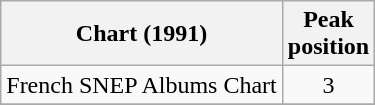<table class="wikitable sortable">
<tr>
<th>Chart (1991)</th>
<th>Peak<br>position</th>
</tr>
<tr>
<td>French SNEP Albums Chart</td>
<td align="center">3</td>
</tr>
<tr>
</tr>
</table>
